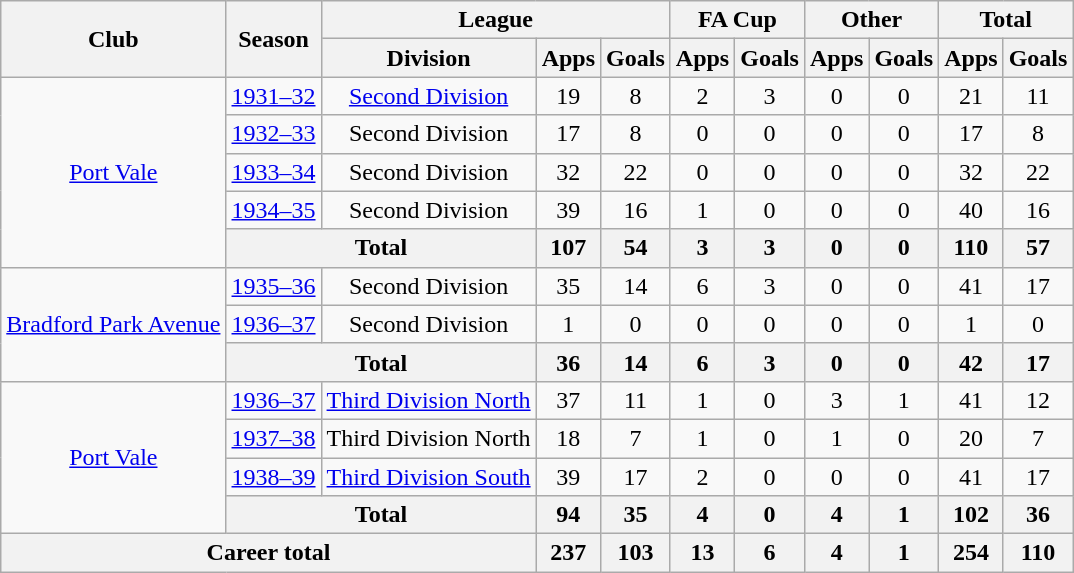<table class="wikitable" style="text-align: center;">
<tr>
<th rowspan="2">Club</th>
<th rowspan="2">Season</th>
<th colspan="3">League</th>
<th colspan="2">FA Cup</th>
<th colspan="2">Other</th>
<th colspan="2">Total</th>
</tr>
<tr>
<th>Division</th>
<th>Apps</th>
<th>Goals</th>
<th>Apps</th>
<th>Goals</th>
<th>Apps</th>
<th>Goals</th>
<th>Apps</th>
<th>Goals</th>
</tr>
<tr>
<td rowspan="5"><a href='#'>Port Vale</a></td>
<td><a href='#'>1931–32</a></td>
<td><a href='#'>Second Division</a></td>
<td>19</td>
<td>8</td>
<td>2</td>
<td>3</td>
<td>0</td>
<td>0</td>
<td>21</td>
<td>11</td>
</tr>
<tr>
<td><a href='#'>1932–33</a></td>
<td>Second Division</td>
<td>17</td>
<td>8</td>
<td>0</td>
<td>0</td>
<td>0</td>
<td>0</td>
<td>17</td>
<td>8</td>
</tr>
<tr>
<td><a href='#'>1933–34</a></td>
<td>Second Division</td>
<td>32</td>
<td>22</td>
<td>0</td>
<td>0</td>
<td>0</td>
<td>0</td>
<td>32</td>
<td>22</td>
</tr>
<tr>
<td><a href='#'>1934–35</a></td>
<td>Second Division</td>
<td>39</td>
<td>16</td>
<td>1</td>
<td>0</td>
<td>0</td>
<td>0</td>
<td>40</td>
<td>16</td>
</tr>
<tr>
<th colspan="2">Total</th>
<th>107</th>
<th>54</th>
<th>3</th>
<th>3</th>
<th>0</th>
<th>0</th>
<th>110</th>
<th>57</th>
</tr>
<tr>
<td rowspan="3"><a href='#'>Bradford Park Avenue</a></td>
<td><a href='#'>1935–36</a></td>
<td>Second Division</td>
<td>35</td>
<td>14</td>
<td>6</td>
<td>3</td>
<td>0</td>
<td>0</td>
<td>41</td>
<td>17</td>
</tr>
<tr>
<td><a href='#'>1936–37</a></td>
<td>Second Division</td>
<td>1</td>
<td>0</td>
<td>0</td>
<td>0</td>
<td>0</td>
<td>0</td>
<td>1</td>
<td>0</td>
</tr>
<tr>
<th colspan="2">Total</th>
<th>36</th>
<th>14</th>
<th>6</th>
<th>3</th>
<th>0</th>
<th>0</th>
<th>42</th>
<th>17</th>
</tr>
<tr>
<td rowspan="4"><a href='#'>Port Vale</a></td>
<td><a href='#'>1936–37</a></td>
<td><a href='#'>Third Division North</a></td>
<td>37</td>
<td>11</td>
<td>1</td>
<td>0</td>
<td>3</td>
<td>1</td>
<td>41</td>
<td>12</td>
</tr>
<tr>
<td><a href='#'>1937–38</a></td>
<td>Third Division North</td>
<td>18</td>
<td>7</td>
<td>1</td>
<td>0</td>
<td>1</td>
<td>0</td>
<td>20</td>
<td>7</td>
</tr>
<tr>
<td><a href='#'>1938–39</a></td>
<td><a href='#'>Third Division South</a></td>
<td>39</td>
<td>17</td>
<td>2</td>
<td>0</td>
<td>0</td>
<td>0</td>
<td>41</td>
<td>17</td>
</tr>
<tr>
<th colspan="2">Total</th>
<th>94</th>
<th>35</th>
<th>4</th>
<th>0</th>
<th>4</th>
<th>1</th>
<th>102</th>
<th>36</th>
</tr>
<tr>
<th colspan="3">Career total</th>
<th>237</th>
<th>103</th>
<th>13</th>
<th>6</th>
<th>4</th>
<th>1</th>
<th>254</th>
<th>110</th>
</tr>
</table>
